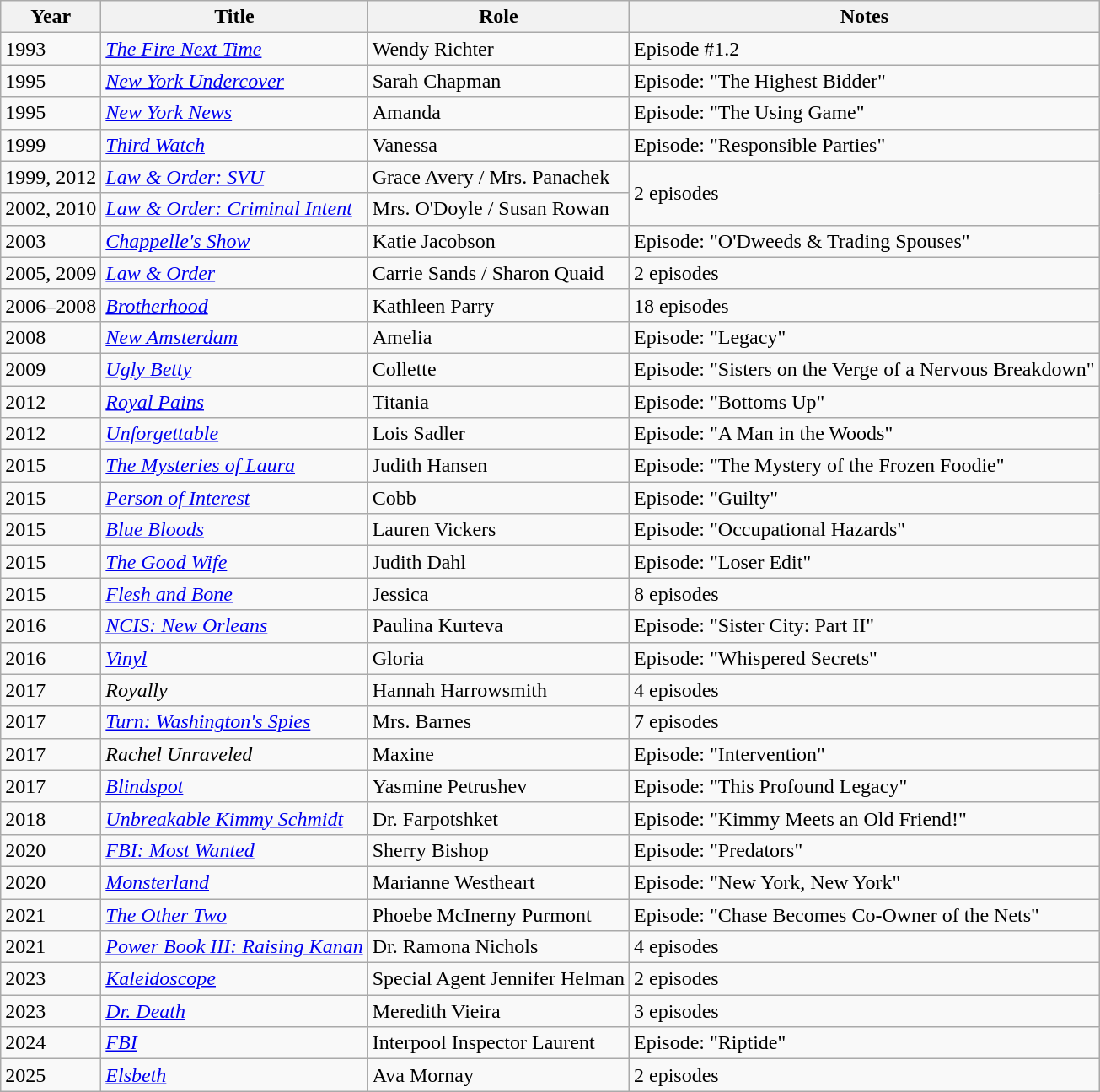<table class="wikitable sortable">
<tr>
<th>Year</th>
<th>Title</th>
<th>Role</th>
<th>Notes</th>
</tr>
<tr>
<td>1993</td>
<td><a href='#'><em>The Fire Next Time</em></a></td>
<td>Wendy Richter</td>
<td>Episode #1.2</td>
</tr>
<tr>
<td>1995</td>
<td><em><a href='#'>New York Undercover</a></em></td>
<td>Sarah Chapman</td>
<td>Episode: "The Highest Bidder"</td>
</tr>
<tr>
<td>1995</td>
<td><em><a href='#'>New York News</a></em></td>
<td>Amanda</td>
<td>Episode: "The Using Game"</td>
</tr>
<tr>
<td>1999</td>
<td><em><a href='#'>Third Watch</a></em></td>
<td>Vanessa</td>
<td>Episode: "Responsible Parties"</td>
</tr>
<tr>
<td>1999, 2012</td>
<td><a href='#'><em>Law & Order: SVU</em></a></td>
<td>Grace Avery / Mrs. Panachek</td>
<td rowspan="2">2 episodes</td>
</tr>
<tr>
<td>2002, 2010</td>
<td><em><a href='#'>Law & Order: Criminal Intent</a></em></td>
<td>Mrs. O'Doyle / Susan Rowan</td>
</tr>
<tr>
<td>2003</td>
<td><em><a href='#'>Chappelle's Show</a></em></td>
<td>Katie Jacobson</td>
<td>Episode: "O'Dweeds & Trading Spouses"</td>
</tr>
<tr>
<td>2005, 2009</td>
<td><em><a href='#'>Law & Order</a></em></td>
<td>Carrie Sands / Sharon Quaid</td>
<td>2 episodes</td>
</tr>
<tr>
<td>2006–2008</td>
<td><a href='#'><em>Brotherhood</em></a></td>
<td>Kathleen Parry</td>
<td>18 episodes</td>
</tr>
<tr>
<td>2008</td>
<td><a href='#'><em>New Amsterdam</em></a></td>
<td>Amelia</td>
<td>Episode: "Legacy"</td>
</tr>
<tr>
<td>2009</td>
<td><em><a href='#'>Ugly Betty</a></em></td>
<td>Collette</td>
<td>Episode: "Sisters on the Verge of a Nervous Breakdown"</td>
</tr>
<tr>
<td>2012</td>
<td><em><a href='#'>Royal Pains</a></em></td>
<td>Titania</td>
<td>Episode: "Bottoms Up"</td>
</tr>
<tr>
<td>2012</td>
<td><a href='#'><em>Unforgettable</em></a></td>
<td>Lois Sadler</td>
<td>Episode: "A Man in the Woods"</td>
</tr>
<tr>
<td>2015</td>
<td><em><a href='#'>The Mysteries of Laura</a></em></td>
<td>Judith Hansen</td>
<td>Episode: "The Mystery of the Frozen Foodie"</td>
</tr>
<tr>
<td>2015</td>
<td><a href='#'><em>Person of Interest</em></a></td>
<td>Cobb</td>
<td>Episode: "Guilty"</td>
</tr>
<tr>
<td>2015</td>
<td><a href='#'><em>Blue Bloods</em></a></td>
<td>Lauren Vickers</td>
<td>Episode: "Occupational Hazards"</td>
</tr>
<tr>
<td>2015</td>
<td><em><a href='#'>The Good Wife</a></em></td>
<td>Judith Dahl</td>
<td>Episode: "Loser Edit"</td>
</tr>
<tr>
<td>2015</td>
<td><a href='#'><em>Flesh and Bone</em></a></td>
<td>Jessica</td>
<td>8 episodes</td>
</tr>
<tr>
<td>2016</td>
<td><em><a href='#'>NCIS: New Orleans</a></em></td>
<td>Paulina Kurteva</td>
<td>Episode: "Sister City: Part II"</td>
</tr>
<tr>
<td>2016</td>
<td><a href='#'><em>Vinyl</em></a></td>
<td>Gloria</td>
<td>Episode: "Whispered Secrets"</td>
</tr>
<tr>
<td>2017</td>
<td><em>Royally</em></td>
<td>Hannah Harrowsmith</td>
<td>4 episodes</td>
</tr>
<tr>
<td>2017</td>
<td><em><a href='#'>Turn: Washington's Spies</a></em></td>
<td>Mrs. Barnes</td>
<td>7 episodes</td>
</tr>
<tr>
<td>2017</td>
<td><em>Rachel Unraveled</em></td>
<td>Maxine</td>
<td>Episode: "Intervention"</td>
</tr>
<tr>
<td>2017</td>
<td><a href='#'><em>Blindspot</em></a></td>
<td>Yasmine Petrushev</td>
<td>Episode: "This Profound Legacy"</td>
</tr>
<tr>
<td>2018</td>
<td><em><a href='#'>Unbreakable Kimmy Schmidt</a></em></td>
<td>Dr. Farpotshket</td>
<td>Episode: "Kimmy Meets an Old Friend!"</td>
</tr>
<tr>
<td>2020</td>
<td><em><a href='#'>FBI: Most Wanted</a></em></td>
<td>Sherry Bishop</td>
<td>Episode: "Predators"</td>
</tr>
<tr>
<td>2020</td>
<td><a href='#'><em>Monsterland</em></a></td>
<td>Marianne Westheart</td>
<td>Episode: "New York, New York"</td>
</tr>
<tr>
<td>2021</td>
<td><em><a href='#'>The Other Two</a></em></td>
<td>Phoebe McInerny Purmont</td>
<td>Episode: "Chase Becomes Co-Owner of the Nets"</td>
</tr>
<tr>
<td>2021</td>
<td><em><a href='#'>Power Book III: Raising Kanan</a></em></td>
<td>Dr. Ramona Nichols</td>
<td>4 episodes</td>
</tr>
<tr>
<td>2023</td>
<td><em><a href='#'>Kaleidoscope</a></em></td>
<td>Special Agent Jennifer Helman</td>
<td>2 episodes</td>
</tr>
<tr>
<td>2023</td>
<td><em><a href='#'>Dr. Death</a></em></td>
<td>Meredith Vieira</td>
<td>3 episodes</td>
</tr>
<tr>
<td>2024</td>
<td><em><a href='#'>FBI</a></em></td>
<td>Interpool Inspector Laurent</td>
<td>Episode: "Riptide"</td>
</tr>
<tr>
<td>2025</td>
<td><em><a href='#'>Elsbeth</a></em></td>
<td>Ava Mornay</td>
<td>2 episodes</td>
</tr>
</table>
